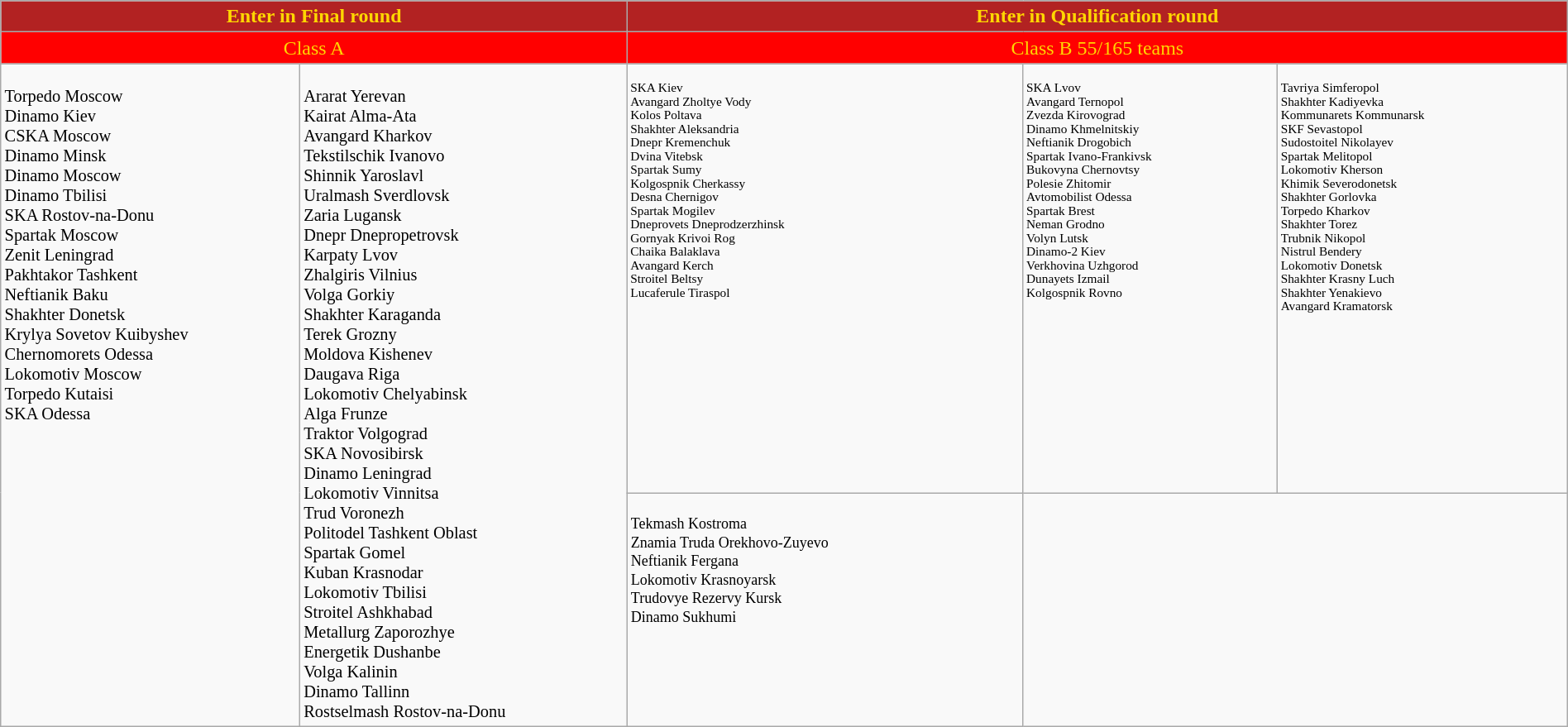<table class="wikitable" style="width:100%;">
<tr style="background:Firebrick; text-align:center;">
<td style="width:40%; color:Gold" colspan="2"><strong>Enter in Final round</strong></td>
<td style="width:60%; color:Gold" colspan="3"><strong>Enter in Qualification round</strong></td>
</tr>
<tr style="background:Red;">
<td style="text-align:center; width:40%; color:Gold" colspan=2>Class A</td>
<td style="text-align:center; width:80%; color:Gold" colspan=3>Class B 55/165 teams</td>
</tr>
<tr style="vertical-align:top; font-size:85%;">
<td rowspan=4><br> Torpedo Moscow<br>
 Dinamo Kiev<br>
 CSKA Moscow<br>
 Dinamo Minsk<br>
 Dinamo Moscow<br>
 Dinamo Tbilisi<br>
 SKA Rostov-na-Donu<br>
 Spartak Moscow<br>
 Zenit Leningrad<br>
 Pakhtakor Tashkent<br>
 Neftianik Baku<br>
 Shakhter Donetsk<br>
 Krylya Sovetov Kuibyshev<br>
 Chernomorets Odessa<br>
 Lokomotiv Moscow<br>
 Torpedo Kutaisi<br>
 SKA Odessa<br></td>
<td rowspan=4><br> Ararat Yerevan<br>
 Kairat Alma-Ata<br>
 Avangard Kharkov<br>
 Tekstilschik Ivanovo<br>
 Shinnik Yaroslavl<br>
 Uralmash Sverdlovsk<br>
 Zaria Lugansk<br>
 Dnepr Dnepropetrovsk<br>
 Karpaty Lvov<br>
 Zhalgiris Vilnius<br>
 Volga Gorkiy<br>
 Shakhter Karaganda<br>
 Terek Grozny<br>
 Moldova Kishenev<br>
 Daugava Riga<br>
 Lokomotiv Chelyabinsk<br>
 Alga Frunze<br>
 Traktor Volgograd<br>
 SKA Novosibirsk<br>
 Dinamo Leningrad<br>
 Lokomotiv Vinnitsa<br>
 Trud Voronezh<br>
 Politodel Tashkent Oblast<br>
 Spartak Gomel<br>
 Kuban Krasnodar<br>
 Lokomotiv Tbilisi<br>
 Stroitel Ashkhabad<br>
 Metallurg Zaporozhye<br>
 Energetik Dushanbe<br>
 Volga Kalinin<br>
 Dinamo Tallinn<br>
 Rostselmash Rostov-na-Donu<br></td>
<td style="font-size:75%;"><br> SKA Kiev<br>
 Avangard Zholtye Vody<br>
 Kolos Poltava<br>
 Shakhter Aleksandria<br>
 Dnepr Kremenchuk<br>
 Dvina Vitebsk<br>
 Spartak Sumy<br>
 Kolgospnik Cherkassy<br>
 Desna Chernigov<br>
 Spartak Mogilev<br>
 Dneprovets Dneprodzerzhinsk<br>
 Gornyak Krivoi Rog<br>
 Chaika Balaklava<br>
 Avangard Kerch<br>
 Stroitel Beltsy<br>
 Lucaferule Tiraspol<br></td>
<td style="font-size:75%;"><br> SKA Lvov<br>
 Avangard Ternopol<br>
 Zvezda Kirovograd<br>
 Dinamo Khmelnitskiy<br>
 Neftianik Drogobich<br>
 Spartak Ivano-Frankivsk<br>
 Bukovyna Chernovtsy<br>
 Polesie Zhitomir<br>
 Avtomobilist Odessa<br>
 Spartak Brest<br>
 Neman Grodno<br>
 Volyn Lutsk<br>
 Dinamo-2 Kiev<br>
 Verkhovina Uzhgorod<br>
 Dunayets Izmail<br>
 Kolgospnik Rovno<br></td>
<td style="font-size:75%;"><br> Tavriya Simferopol<br>
 Shakhter Kadiyevka<br>
 Kommunarets Kommunarsk<br>
 SKF Sevastopol<br>
 Sudostoitel Nikolayev<br>
 Spartak Melitopol<br>
 Lokomotiv Kherson<br>
 Khimik Severodonetsk<br>
 Shakhter Gorlovka<br>
 Torpedo Kharkov<br>
 Shakhter Torez<br>
 Trubnik Nikopol<br>
 Nistrul Bendery<br>
 Lokomotiv Donetsk<br>
 Shakhter Krasny Luch<br>
 Shakhter Yenakievo<br>
 Avangard Kramatorsk<br></td>
</tr>
<tr style="vertical-align:top; font-size:75%;">
<td><br> Tekmash Kostroma<br>
 Znamia Truda Orekhovo-Zuyevo<br>
 Neftianik Fergana<br>
 Lokomotiv Krasnoyarsk<br>
 Trudovye Rezervy Kursk<br>
 Dinamo Sukhumi<br></td>
</tr>
</table>
